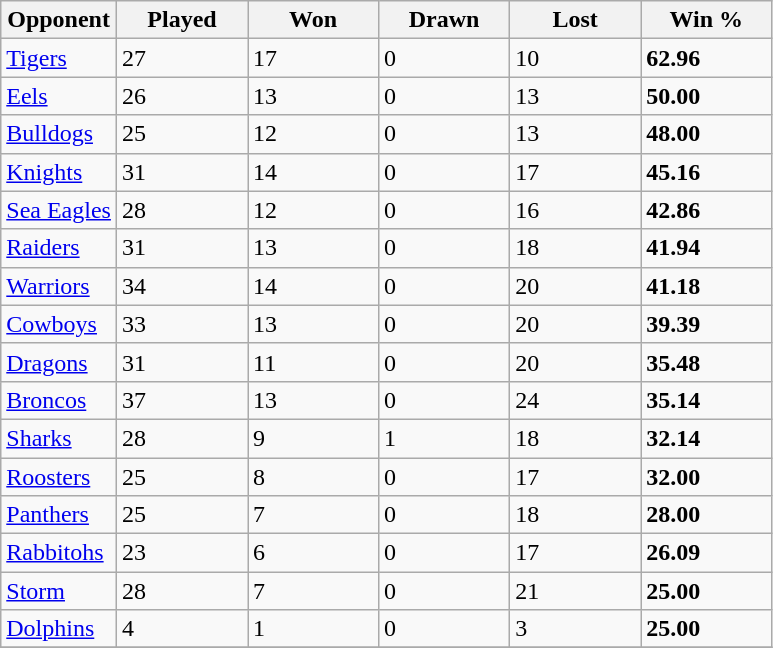<table class="wikitable sortable defaultcenter col1left">
<tr>
<th>Opponent</th>
<th style="width:5em">Played</th>
<th style="width:5em">Won</th>
<th style="width:5em">Drawn</th>
<th style="width:5em">Lost</th>
<th style="width:5em">Win %</th>
</tr>
<tr>
<td> <a href='#'>Tigers</a></td>
<td>27</td>
<td>17</td>
<td>0</td>
<td>10</td>
<td><strong>62.96</strong></td>
</tr>
<tr>
<td> <a href='#'>Eels</a></td>
<td>26</td>
<td>13</td>
<td>0</td>
<td>13</td>
<td><strong>50.00</strong></td>
</tr>
<tr>
<td> <a href='#'>Bulldogs</a></td>
<td>25</td>
<td>12</td>
<td>0</td>
<td>13</td>
<td><strong>48.00</strong></td>
</tr>
<tr>
<td> <a href='#'>Knights</a></td>
<td>31</td>
<td>14</td>
<td>0</td>
<td>17</td>
<td><strong>45.16</strong></td>
</tr>
<tr>
<td> <a href='#'>Sea Eagles</a></td>
<td>28</td>
<td>12</td>
<td>0</td>
<td>16</td>
<td><strong>42.86</strong></td>
</tr>
<tr>
<td> <a href='#'>Raiders</a></td>
<td>31</td>
<td>13</td>
<td>0</td>
<td>18</td>
<td><strong>41.94</strong></td>
</tr>
<tr>
<td> <a href='#'>Warriors</a></td>
<td>34</td>
<td>14</td>
<td>0</td>
<td>20</td>
<td><strong>41.18</strong></td>
</tr>
<tr>
<td> <a href='#'>Cowboys</a></td>
<td>33</td>
<td>13</td>
<td>0</td>
<td>20</td>
<td><strong>39.39</strong></td>
</tr>
<tr>
<td> <a href='#'>Dragons</a></td>
<td>31</td>
<td>11</td>
<td>0</td>
<td>20</td>
<td><strong>35.48</strong></td>
</tr>
<tr>
<td> <a href='#'>Broncos</a></td>
<td>37</td>
<td>13</td>
<td>0</td>
<td>24</td>
<td><strong>35.14</strong></td>
</tr>
<tr>
<td> <a href='#'>Sharks</a></td>
<td>28</td>
<td>9</td>
<td>1</td>
<td>18</td>
<td><strong>32.14</strong></td>
</tr>
<tr>
<td> <a href='#'>Roosters</a></td>
<td>25</td>
<td>8</td>
<td>0</td>
<td>17</td>
<td><strong>32.00</strong></td>
</tr>
<tr>
<td> <a href='#'>Panthers</a></td>
<td>25</td>
<td>7</td>
<td>0</td>
<td>18</td>
<td><strong>28.00</strong></td>
</tr>
<tr>
<td> <a href='#'>Rabbitohs</a></td>
<td>23</td>
<td>6</td>
<td>0</td>
<td>17</td>
<td><strong>26.09</strong></td>
</tr>
<tr>
<td> <a href='#'>Storm</a></td>
<td>28</td>
<td>7</td>
<td>0</td>
<td>21</td>
<td><strong>25.00</strong></td>
</tr>
<tr>
<td> <a href='#'>Dolphins</a></td>
<td>4</td>
<td>1</td>
<td>0</td>
<td>3</td>
<td><strong>25.00</strong></td>
</tr>
<tr class="sortbottom">
</tr>
</table>
